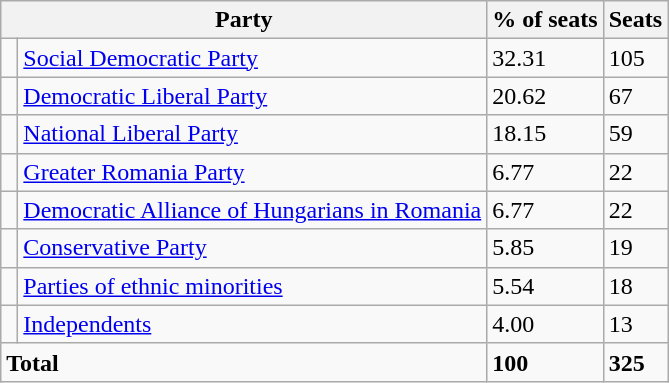<table class="wikitable">
<tr>
<th colspan=2>Party</th>
<th>% of seats</th>
<th>Seats</th>
</tr>
<tr>
<td> </td>
<td><a href='#'>Social Democratic Party</a></td>
<td>32.31</td>
<td>105</td>
</tr>
<tr>
<td> </td>
<td><a href='#'>Democratic Liberal Party</a></td>
<td>20.62</td>
<td>67</td>
</tr>
<tr>
<td> </td>
<td><a href='#'>National Liberal Party</a></td>
<td>18.15</td>
<td>59</td>
</tr>
<tr>
<td> </td>
<td><a href='#'>Greater Romania Party</a></td>
<td>6.77</td>
<td>22</td>
</tr>
<tr>
<td> </td>
<td><a href='#'>Democratic Alliance of Hungarians in Romania</a></td>
<td>6.77</td>
<td>22</td>
</tr>
<tr>
<td> </td>
<td><a href='#'>Conservative Party</a></td>
<td>5.85</td>
<td>19</td>
</tr>
<tr>
<td> </td>
<td><a href='#'>Parties of ethnic minorities</a></td>
<td>5.54</td>
<td>18</td>
</tr>
<tr>
<td> </td>
<td><a href='#'>Independents</a></td>
<td>4.00</td>
<td>13</td>
</tr>
<tr>
<td colspan=2><strong>Total</strong></td>
<td><strong>100</strong></td>
<td><strong>325</strong></td>
</tr>
</table>
